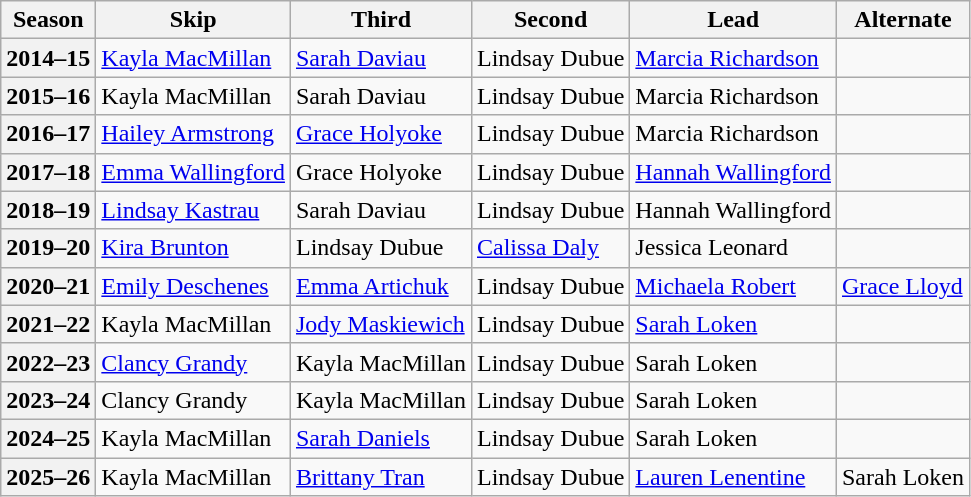<table class="wikitable">
<tr>
<th scope="col">Season</th>
<th scope="col">Skip</th>
<th scope="col">Third</th>
<th scope="col">Second</th>
<th scope="col">Lead</th>
<th scope="col">Alternate</th>
</tr>
<tr>
<th scope="row">2014–15</th>
<td><a href='#'>Kayla MacMillan</a></td>
<td><a href='#'>Sarah Daviau</a></td>
<td>Lindsay Dubue</td>
<td><a href='#'>Marcia Richardson</a></td>
<td></td>
</tr>
<tr>
<th scope="row">2015–16</th>
<td>Kayla MacMillan</td>
<td>Sarah Daviau</td>
<td>Lindsay Dubue</td>
<td>Marcia Richardson</td>
<td></td>
</tr>
<tr>
<th scope="row">2016–17</th>
<td><a href='#'>Hailey Armstrong</a></td>
<td><a href='#'>Grace Holyoke</a></td>
<td>Lindsay Dubue</td>
<td>Marcia Richardson</td>
<td></td>
</tr>
<tr>
<th scope="row">2017–18</th>
<td><a href='#'>Emma Wallingford</a></td>
<td>Grace Holyoke</td>
<td>Lindsay Dubue</td>
<td><a href='#'>Hannah Wallingford</a></td>
<td></td>
</tr>
<tr>
<th scope="row">2018–19</th>
<td><a href='#'>Lindsay Kastrau</a></td>
<td>Sarah Daviau</td>
<td>Lindsay Dubue</td>
<td>Hannah Wallingford</td>
<td></td>
</tr>
<tr>
<th scope="row">2019–20</th>
<td><a href='#'>Kira Brunton</a></td>
<td>Lindsay Dubue</td>
<td><a href='#'>Calissa Daly</a></td>
<td>Jessica Leonard</td>
<td></td>
</tr>
<tr>
<th scope="row">2020–21</th>
<td><a href='#'>Emily Deschenes</a></td>
<td><a href='#'>Emma Artichuk</a></td>
<td>Lindsay Dubue</td>
<td><a href='#'>Michaela Robert</a></td>
<td><a href='#'>Grace Lloyd</a></td>
</tr>
<tr>
<th scope="row">2021–22</th>
<td>Kayla MacMillan</td>
<td><a href='#'>Jody Maskiewich</a></td>
<td>Lindsay Dubue</td>
<td><a href='#'>Sarah Loken</a></td>
<td></td>
</tr>
<tr>
<th scope="row">2022–23</th>
<td><a href='#'>Clancy Grandy</a></td>
<td>Kayla MacMillan</td>
<td>Lindsay Dubue</td>
<td>Sarah Loken</td>
<td></td>
</tr>
<tr>
<th scope="row">2023–24</th>
<td>Clancy Grandy</td>
<td>Kayla MacMillan</td>
<td>Lindsay Dubue</td>
<td>Sarah Loken</td>
<td></td>
</tr>
<tr>
<th scope="row">2024–25</th>
<td>Kayla MacMillan</td>
<td><a href='#'>Sarah Daniels</a></td>
<td>Lindsay Dubue</td>
<td>Sarah Loken</td>
<td></td>
</tr>
<tr>
<th scope="row">2025–26</th>
<td>Kayla MacMillan</td>
<td><a href='#'>Brittany Tran</a></td>
<td>Lindsay Dubue</td>
<td><a href='#'>Lauren Lenentine</a></td>
<td>Sarah Loken</td>
</tr>
</table>
